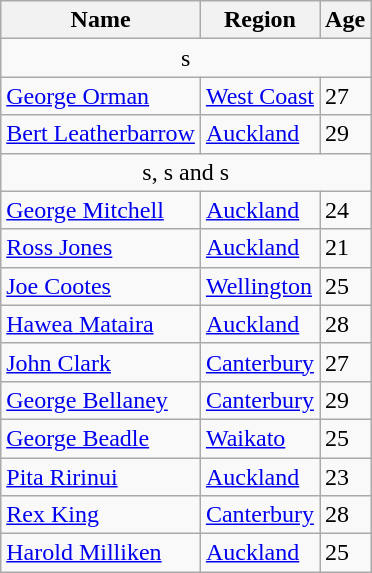<table class="wikitable">
<tr>
<th>Name</th>
<th>Region</th>
<th>Age</th>
</tr>
<tr>
<td colspan="3" style="text-align: center;">s</td>
</tr>
<tr>
<td><a href='#'>George Orman</a></td>
<td><a href='#'>West Coast</a></td>
<td>27</td>
</tr>
<tr>
<td><a href='#'>Bert Leatherbarrow</a></td>
<td><a href='#'>Auckland</a></td>
<td>29</td>
</tr>
<tr>
<td colspan="3" style="text-align: center;">s, s and s</td>
</tr>
<tr>
<td><a href='#'>George Mitchell</a></td>
<td><a href='#'>Auckland</a></td>
<td>24</td>
</tr>
<tr>
<td><a href='#'>Ross Jones</a></td>
<td><a href='#'>Auckland</a></td>
<td>21</td>
</tr>
<tr>
<td><a href='#'>Joe Cootes</a></td>
<td><a href='#'>Wellington</a></td>
<td>25</td>
</tr>
<tr>
<td><a href='#'>Hawea Mataira</a></td>
<td><a href='#'>Auckland</a></td>
<td>28</td>
</tr>
<tr>
<td><a href='#'>John Clark</a></td>
<td><a href='#'>Canterbury</a></td>
<td>27</td>
</tr>
<tr>
<td><a href='#'>George Bellaney</a></td>
<td><a href='#'>Canterbury</a></td>
<td>29</td>
</tr>
<tr>
<td><a href='#'>George Beadle</a></td>
<td><a href='#'>Waikato</a></td>
<td>25</td>
</tr>
<tr>
<td><a href='#'>Pita Ririnui</a></td>
<td><a href='#'>Auckland</a></td>
<td>23</td>
</tr>
<tr>
<td><a href='#'>Rex King</a></td>
<td><a href='#'>Canterbury</a></td>
<td>28</td>
</tr>
<tr>
<td><a href='#'>Harold Milliken</a></td>
<td><a href='#'>Auckland</a></td>
<td>25</td>
</tr>
</table>
